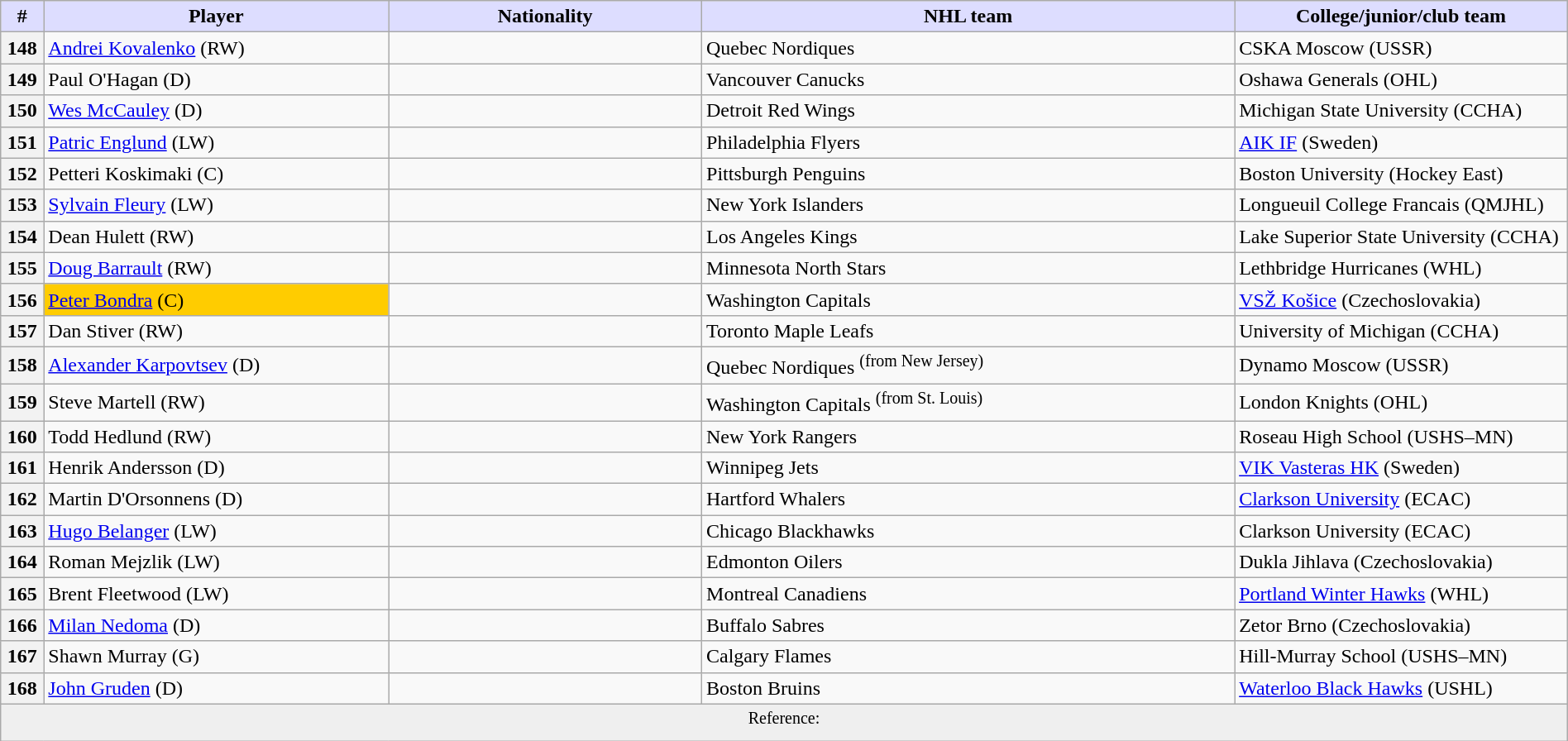<table class="wikitable" style="width: 100%">
<tr>
<th style="background:#ddf; width:2.75%;">#</th>
<th style="background:#ddf; width:22.0%;">Player</th>
<th style="background:#ddf; width:20.0%;">Nationality</th>
<th style="background:#ddf; width:34.0%;">NHL team</th>
<th style="background:#ddf; width:100.0%;">College/junior/club team</th>
</tr>
<tr>
<th>148</th>
<td><a href='#'>Andrei Kovalenko</a> (RW)</td>
<td></td>
<td>Quebec Nordiques</td>
<td>CSKA Moscow (USSR)</td>
</tr>
<tr>
<th>149</th>
<td>Paul O'Hagan (D)</td>
<td></td>
<td>Vancouver Canucks</td>
<td>Oshawa Generals (OHL)</td>
</tr>
<tr>
<th>150</th>
<td><a href='#'>Wes McCauley</a> (D)</td>
<td></td>
<td>Detroit Red Wings</td>
<td>Michigan State University (CCHA)</td>
</tr>
<tr>
<th>151</th>
<td><a href='#'>Patric Englund</a> (LW)</td>
<td></td>
<td>Philadelphia Flyers</td>
<td><a href='#'>AIK IF</a> (Sweden)</td>
</tr>
<tr>
<th>152</th>
<td>Petteri Koskimaki (C)</td>
<td></td>
<td>Pittsburgh Penguins</td>
<td>Boston University (Hockey East)</td>
</tr>
<tr>
<th>153</th>
<td><a href='#'>Sylvain Fleury</a> (LW)</td>
<td></td>
<td>New York Islanders</td>
<td>Longueuil College Francais (QMJHL)</td>
</tr>
<tr>
<th>154</th>
<td>Dean Hulett (RW)</td>
<td></td>
<td>Los Angeles Kings</td>
<td>Lake Superior State University (CCHA)</td>
</tr>
<tr>
<th>155</th>
<td><a href='#'>Doug Barrault</a> (RW)</td>
<td></td>
<td>Minnesota North Stars</td>
<td>Lethbridge Hurricanes (WHL)</td>
</tr>
<tr>
<th>156</th>
<td bgcolor="#FFCC00"><a href='#'>Peter Bondra</a> (C)</td>
<td></td>
<td>Washington Capitals</td>
<td><a href='#'>VSŽ Košice</a> (Czechoslovakia)</td>
</tr>
<tr>
<th>157</th>
<td>Dan Stiver (RW)</td>
<td></td>
<td>Toronto Maple Leafs</td>
<td>University of Michigan (CCHA)</td>
</tr>
<tr>
<th>158</th>
<td><a href='#'>Alexander Karpovtsev</a> (D)</td>
<td></td>
<td>Quebec Nordiques <sup>(from New Jersey)</sup> </td>
<td>Dynamo Moscow (USSR)</td>
</tr>
<tr>
<th>159</th>
<td>Steve Martell (RW)</td>
<td></td>
<td>Washington Capitals <sup>(from St. Louis)</sup> </td>
<td>London Knights (OHL)</td>
</tr>
<tr>
<th>160</th>
<td>Todd Hedlund (RW)</td>
<td></td>
<td>New York Rangers</td>
<td>Roseau High School (USHS–MN)</td>
</tr>
<tr>
<th>161</th>
<td>Henrik Andersson (D)</td>
<td></td>
<td>Winnipeg Jets</td>
<td><a href='#'>VIK Vasteras HK</a> (Sweden)</td>
</tr>
<tr>
<th>162</th>
<td>Martin D'Orsonnens (D)</td>
<td></td>
<td>Hartford Whalers</td>
<td><a href='#'>Clarkson University</a> (ECAC)</td>
</tr>
<tr>
<th>163</th>
<td><a href='#'>Hugo Belanger</a> (LW)</td>
<td></td>
<td>Chicago Blackhawks</td>
<td>Clarkson University (ECAC)</td>
</tr>
<tr>
<th>164</th>
<td>Roman Mejzlik (LW)</td>
<td></td>
<td>Edmonton Oilers</td>
<td>Dukla Jihlava (Czechoslovakia)</td>
</tr>
<tr>
<th>165</th>
<td>Brent Fleetwood (LW)</td>
<td></td>
<td>Montreal Canadiens</td>
<td><a href='#'>Portland Winter Hawks</a> (WHL)</td>
</tr>
<tr>
<th>166</th>
<td><a href='#'>Milan Nedoma</a> (D)</td>
<td></td>
<td>Buffalo Sabres</td>
<td>Zetor Brno (Czechoslovakia)</td>
</tr>
<tr>
<th>167</th>
<td>Shawn Murray (G)</td>
<td></td>
<td>Calgary Flames</td>
<td>Hill-Murray School (USHS–MN)</td>
</tr>
<tr>
<th>168</th>
<td><a href='#'>John Gruden</a> (D)</td>
<td></td>
<td>Boston Bruins</td>
<td><a href='#'>Waterloo Black Hawks</a> (USHL)</td>
</tr>
<tr>
<td align=center colspan="6" bgcolor="#efefef"><sup>Reference:  </sup></td>
</tr>
</table>
